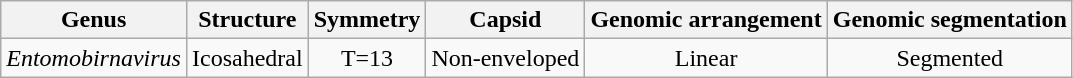<table class="wikitable sortable" style="text-align:center">
<tr>
<th>Genus</th>
<th>Structure</th>
<th>Symmetry</th>
<th>Capsid</th>
<th>Genomic arrangement</th>
<th>Genomic segmentation</th>
</tr>
<tr>
<td><em>Entomobirnavirus</em></td>
<td>Icosahedral</td>
<td>T=13</td>
<td>Non-enveloped</td>
<td>Linear</td>
<td>Segmented</td>
</tr>
</table>
